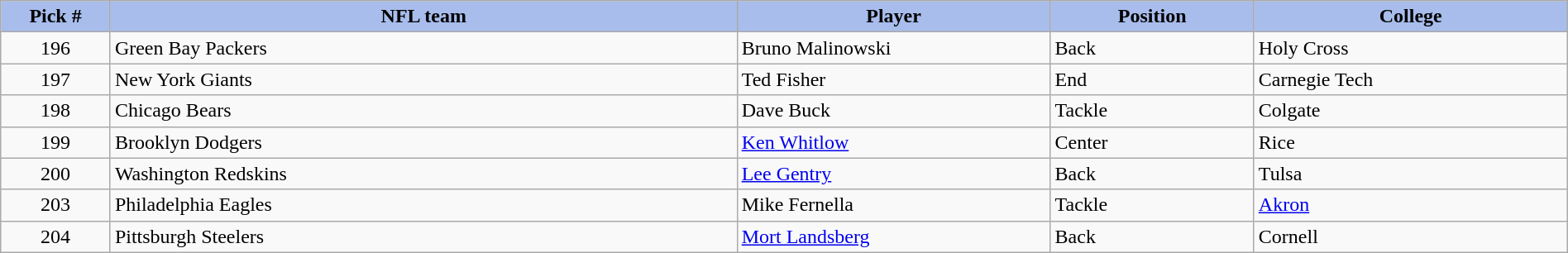<table class="wikitable sortable sortable" style="width: 100%">
<tr>
<th style="background:#A8BDEC;" width=7%>Pick #</th>
<th width=40% style="background:#A8BDEC;">NFL team</th>
<th width=20% style="background:#A8BDEC;">Player</th>
<th width=13% style="background:#A8BDEC;">Position</th>
<th style="background:#A8BDEC;">College</th>
</tr>
<tr>
<td align=center>196</td>
<td>Green Bay Packers</td>
<td>Bruno Malinowski</td>
<td>Back</td>
<td>Holy Cross</td>
</tr>
<tr>
<td align=center>197</td>
<td>New York Giants</td>
<td>Ted Fisher</td>
<td>End</td>
<td>Carnegie Tech</td>
</tr>
<tr>
<td align=center>198</td>
<td>Chicago Bears</td>
<td>Dave Buck</td>
<td>Tackle</td>
<td>Colgate</td>
</tr>
<tr>
<td align=center>199</td>
<td>Brooklyn Dodgers</td>
<td><a href='#'>Ken Whitlow</a></td>
<td>Center</td>
<td>Rice</td>
</tr>
<tr>
<td align=center>200</td>
<td>Washington Redskins</td>
<td><a href='#'>Lee Gentry</a></td>
<td>Back</td>
<td>Tulsa</td>
</tr>
<tr>
<td align=center>203</td>
<td>Philadelphia Eagles</td>
<td>Mike Fernella</td>
<td>Tackle</td>
<td><a href='#'>Akron</a></td>
</tr>
<tr>
<td align=center>204</td>
<td>Pittsburgh Steelers</td>
<td><a href='#'>Mort Landsberg</a></td>
<td>Back</td>
<td>Cornell</td>
</tr>
</table>
